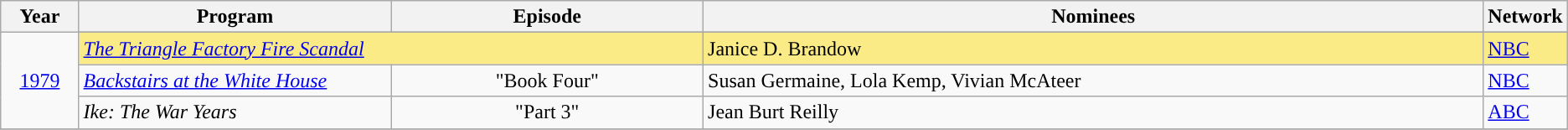<table class="wikitable">
<tr>
<th width="5%">Year</th>
<th width="20%">Program</th>
<th width="20%">Episode</th>
<th width="50%">Nominees</th>
<th width="5%">Network</th>
</tr>
<tr>
<td rowspan="4" style="text-align:center;"><a href='#'>1979</a><br></td>
</tr>
<tr style="background:#FAEB86;">
<td colspan=2><em><a href='#'>The Triangle Factory Fire Scandal</a></em></td>
<td>Janice D. Brandow</td>
<td><a href='#'>NBC</a></td>
</tr>
<tr>
<td><em><a href='#'>Backstairs at the White House</a></em></td>
<td align=center>"Book Four"</td>
<td>Susan Germaine, Lola Kemp, Vivian McAteer</td>
<td><a href='#'>NBC</a></td>
</tr>
<tr>
<td><em>Ike: The War Years</em></td>
<td align=center>"Part 3"</td>
<td>Jean Burt Reilly</td>
<td><a href='#'>ABC</a></td>
</tr>
<tr>
</tr>
</table>
